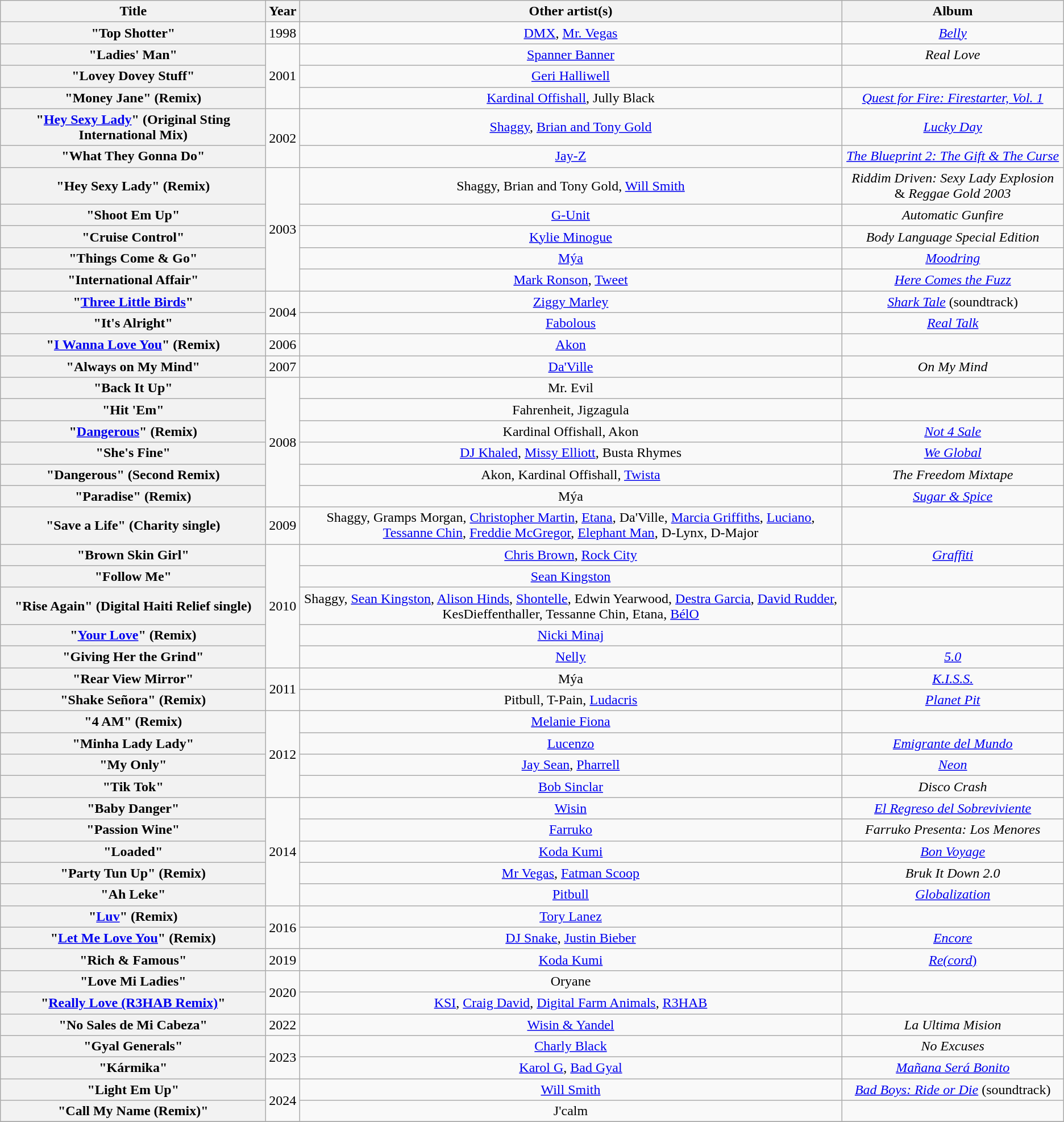<table class="wikitable plainrowheaders" style="text-align:center;" border="1">
<tr>
<th scope="col" style="width:19em;">Title</th>
<th scope="col">Year</th>
<th scope="col">Other artist(s)</th>
<th scope="col">Album</th>
</tr>
<tr>
<th scope="row">"Top Shotter"</th>
<td>1998</td>
<td><a href='#'>DMX</a>, <a href='#'>Mr. Vegas</a></td>
<td><em><a href='#'>Belly</a></em></td>
</tr>
<tr>
<th scope="row">"Ladies' Man"</th>
<td rowspan="3">2001</td>
<td><a href='#'>Spanner Banner</a></td>
<td><em>Real Love</em></td>
</tr>
<tr>
<th scope="row">"Lovey Dovey Stuff"</th>
<td><a href='#'>Geri Halliwell</a></td>
<td></td>
</tr>
<tr>
<th scope="row">"Money Jane" (Remix)</th>
<td><a href='#'>Kardinal Offishall</a>, Jully Black</td>
<td><em><a href='#'>Quest for Fire: Firestarter, Vol. 1</a></em></td>
</tr>
<tr>
<th scope="row">"<a href='#'>Hey Sexy Lady</a>" (Original Sting International Mix)</th>
<td rowspan="2">2002</td>
<td><a href='#'>Shaggy</a>, <a href='#'>Brian and Tony Gold</a></td>
<td><em><a href='#'>Lucky Day</a></em></td>
</tr>
<tr>
<th scope="row">"What They Gonna Do"</th>
<td><a href='#'>Jay-Z</a></td>
<td><em><a href='#'>The Blueprint 2: The Gift & The Curse</a></em></td>
</tr>
<tr>
<th scope="row">"Hey Sexy Lady" (Remix)</th>
<td rowspan="5">2003</td>
<td>Shaggy, Brian and Tony Gold, <a href='#'>Will Smith</a></td>
<td><em>Riddim Driven: Sexy Lady Explosion</em> & <em>Reggae Gold 2003</em></td>
</tr>
<tr>
<th scope="row">"Shoot Em Up"</th>
<td><a href='#'>G-Unit</a></td>
<td><em>Automatic Gunfire</em></td>
</tr>
<tr>
<th scope="row">"Cruise Control"</th>
<td><a href='#'>Kylie Minogue</a></td>
<td><em>Body Language Special Edition</em></td>
</tr>
<tr>
<th scope="row">"Things Come & Go"</th>
<td><a href='#'>Mýa</a></td>
<td><em><a href='#'>Moodring</a></em></td>
</tr>
<tr>
<th scope="row">"International Affair"</th>
<td><a href='#'>Mark Ronson</a>, <a href='#'>Tweet</a></td>
<td><em><a href='#'>Here Comes the Fuzz</a></em></td>
</tr>
<tr>
<th scope="row">"<a href='#'>Three Little Birds</a>"</th>
<td rowspan="2">2004</td>
<td><a href='#'>Ziggy Marley</a></td>
<td><em><a href='#'>Shark Tale</a></em> (soundtrack)</td>
</tr>
<tr>
<th scope="row">"It's Alright"</th>
<td><a href='#'>Fabolous</a></td>
<td><em><a href='#'>Real Talk</a></em></td>
</tr>
<tr>
<th scope="row">"<a href='#'>I Wanna Love You</a>" (Remix)</th>
<td>2006</td>
<td><a href='#'>Akon</a></td>
<td></td>
</tr>
<tr>
<th scope="row">"Always on My Mind"</th>
<td>2007</td>
<td><a href='#'>Da'Ville</a></td>
<td><em>On My Mind</em></td>
</tr>
<tr>
<th scope="row">"Back It Up"</th>
<td rowspan="6">2008</td>
<td>Mr. Evil</td>
<td></td>
</tr>
<tr>
<th scope="row">"Hit 'Em"</th>
<td>Fahrenheit, Jigzagula</td>
<td></td>
</tr>
<tr>
<th scope="row">"<a href='#'>Dangerous</a>" (Remix)</th>
<td>Kardinal Offishall, Akon</td>
<td><em><a href='#'>Not 4 Sale</a></em></td>
</tr>
<tr>
<th scope="row">"She's Fine"</th>
<td><a href='#'>DJ Khaled</a>, <a href='#'>Missy Elliott</a>, Busta Rhymes</td>
<td><em><a href='#'>We Global</a></em></td>
</tr>
<tr>
<th scope="row">"Dangerous" (Second Remix)</th>
<td>Akon, Kardinal Offishall, <a href='#'>Twista</a></td>
<td><em>The Freedom Mixtape</em></td>
</tr>
<tr>
<th scope="row">"Paradise" (Remix)</th>
<td>Mýa</td>
<td><em><a href='#'>Sugar & Spice</a></em></td>
</tr>
<tr>
<th scope="row">"Save a Life" (Charity single)</th>
<td>2009</td>
<td>Shaggy, Gramps Morgan, <a href='#'>Christopher Martin</a>, <a href='#'>Etana</a>, Da'Ville, <a href='#'>Marcia Griffiths</a>, <a href='#'>Luciano</a>, <a href='#'>Tessanne Chin</a>, <a href='#'>Freddie McGregor</a>, <a href='#'>Elephant Man</a>, D-Lynx, D-Major</td>
<td></td>
</tr>
<tr>
<th scope="row">"Brown Skin Girl"</th>
<td rowspan="5">2010</td>
<td><a href='#'>Chris Brown</a>, <a href='#'>Rock City</a></td>
<td><em><a href='#'>Graffiti</a></em></td>
</tr>
<tr>
<th scope="row">"Follow Me"</th>
<td><a href='#'>Sean Kingston</a></td>
<td></td>
</tr>
<tr>
<th scope="row">"Rise Again" (Digital Haiti Relief single)</th>
<td>Shaggy, <a href='#'>Sean Kingston</a>, <a href='#'>Alison Hinds</a>, <a href='#'>Shontelle</a>, Edwin Yearwood, <a href='#'>Destra Garcia</a>, <a href='#'>David Rudder</a>, KesDieffenthaller, Tessanne Chin, Etana, <a href='#'>BélO</a></td>
<td></td>
</tr>
<tr>
<th scope="row">"<a href='#'>Your Love</a>" (Remix)</th>
<td><a href='#'>Nicki Minaj</a></td>
<td></td>
</tr>
<tr>
<th scope="row">"Giving Her the Grind"</th>
<td><a href='#'>Nelly</a></td>
<td><em><a href='#'>5.0</a></em></td>
</tr>
<tr>
<th scope="row">"Rear View Mirror"</th>
<td rowspan="2">2011</td>
<td>Mýa</td>
<td><em><a href='#'>K.I.S.S.</a></em></td>
</tr>
<tr>
<th scope="row">"Shake Señora" (Remix)</th>
<td>Pitbull, T-Pain, <a href='#'>Ludacris</a></td>
<td><em><a href='#'>Planet Pit</a></em></td>
</tr>
<tr>
<th scope="row">"4 AM" (Remix)</th>
<td rowspan="4">2012</td>
<td><a href='#'>Melanie Fiona</a></td>
<td></td>
</tr>
<tr>
<th scope="row">"Minha Lady Lady"</th>
<td><a href='#'>Lucenzo</a></td>
<td><em><a href='#'>Emigrante del Mundo</a></em></td>
</tr>
<tr>
<th scope="row">"My Only"</th>
<td><a href='#'>Jay Sean</a>, <a href='#'>Pharrell</a></td>
<td><em><a href='#'>Neon</a></em></td>
</tr>
<tr>
<th scope="row">"Tik Tok"</th>
<td><a href='#'>Bob Sinclar</a></td>
<td><em>Disco Crash</em></td>
</tr>
<tr>
<th scope="row">"Baby Danger"</th>
<td rowspan="5">2014</td>
<td><a href='#'>Wisin</a></td>
<td><em><a href='#'>El Regreso del Sobreviviente</a></em></td>
</tr>
<tr>
<th scope="row">"Passion Wine"</th>
<td><a href='#'>Farruko</a></td>
<td><em>Farruko Presenta: Los Menores</em></td>
</tr>
<tr>
<th scope="row">"Loaded"</th>
<td><a href='#'>Koda Kumi</a></td>
<td><em><a href='#'>Bon Voyage</a></em></td>
</tr>
<tr>
<th scope="row">"Party Tun Up" (Remix)</th>
<td><a href='#'>Mr Vegas</a>, <a href='#'>Fatman Scoop</a></td>
<td><em>Bruk It Down 2.0</em></td>
</tr>
<tr>
<th scope="row">"Ah Leke"</th>
<td><a href='#'>Pitbull</a></td>
<td><em><a href='#'>Globalization</a></em></td>
</tr>
<tr>
<th scope="row">"<a href='#'>Luv</a>" (Remix)</th>
<td rowspan="2">2016</td>
<td><a href='#'>Tory Lanez</a></td>
<td></td>
</tr>
<tr>
<th scope="row">"<a href='#'>Let Me Love You</a>" (Remix)</th>
<td><a href='#'>DJ Snake</a>, <a href='#'>Justin Bieber</a></td>
<td><em><a href='#'>Encore</a></em></td>
</tr>
<tr>
<th scope="row">"Rich & Famous"</th>
<td>2019</td>
<td><a href='#'>Koda Kumi</a></td>
<td><a href='#'><em>Re(cord</em>)</a></td>
</tr>
<tr>
<th scope="row">"Love Mi Ladies"</th>
<td rowspan="2">2020</td>
<td>Oryane</td>
</tr>
<tr>
<th scope="row">"<a href='#'>Really Love (R3HAB Remix)</a>"</th>
<td><a href='#'>KSI</a>, <a href='#'>Craig David</a>, <a href='#'>Digital Farm Animals</a>, <a href='#'>R3HAB</a></td>
<td></td>
</tr>
<tr>
<th scope="row">"No Sales de Mi Cabeza"</th>
<td>2022</td>
<td><a href='#'>Wisin & Yandel</a></td>
<td><em>La Ultima Mision</em></td>
</tr>
<tr>
<th scope="row">"Gyal Generals"</th>
<td rowspan="2">2023</td>
<td><a href='#'>Charly Black</a></td>
<td><em>No Excuses</em></td>
</tr>
<tr>
<th scope="row">"Kármika"</th>
<td><a href='#'>Karol G</a>, <a href='#'>Bad Gyal</a></td>
<td><em><a href='#'>Mañana Será Bonito</a></em></td>
</tr>
<tr>
<th scope="row">"Light Em Up"</th>
<td rowspan="2">2024</td>
<td><a href='#'>Will Smith</a></td>
<td><em><a href='#'>Bad Boys: Ride or Die</a></em> (soundtrack)</td>
</tr>
<tr>
<th scope="row">"Call My Name (Remix)"</th>
<td>J'calm</td>
<td></td>
</tr>
<tr>
</tr>
</table>
